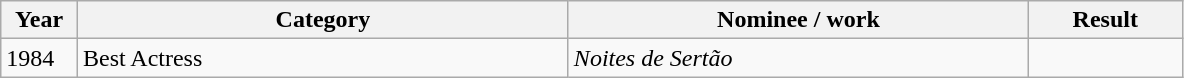<table class=wikitable>
<tr>
<th Width=5%>Year</th>
<th Width=32%>Category</th>
<th Width=30%>Nominee / work</th>
<th Width=10%>Result</th>
</tr>
<tr>
<td>1984</td>
<td>Best Actress</td>
<td><em>Noites de Sertão</em></td>
<td></td>
</tr>
</table>
